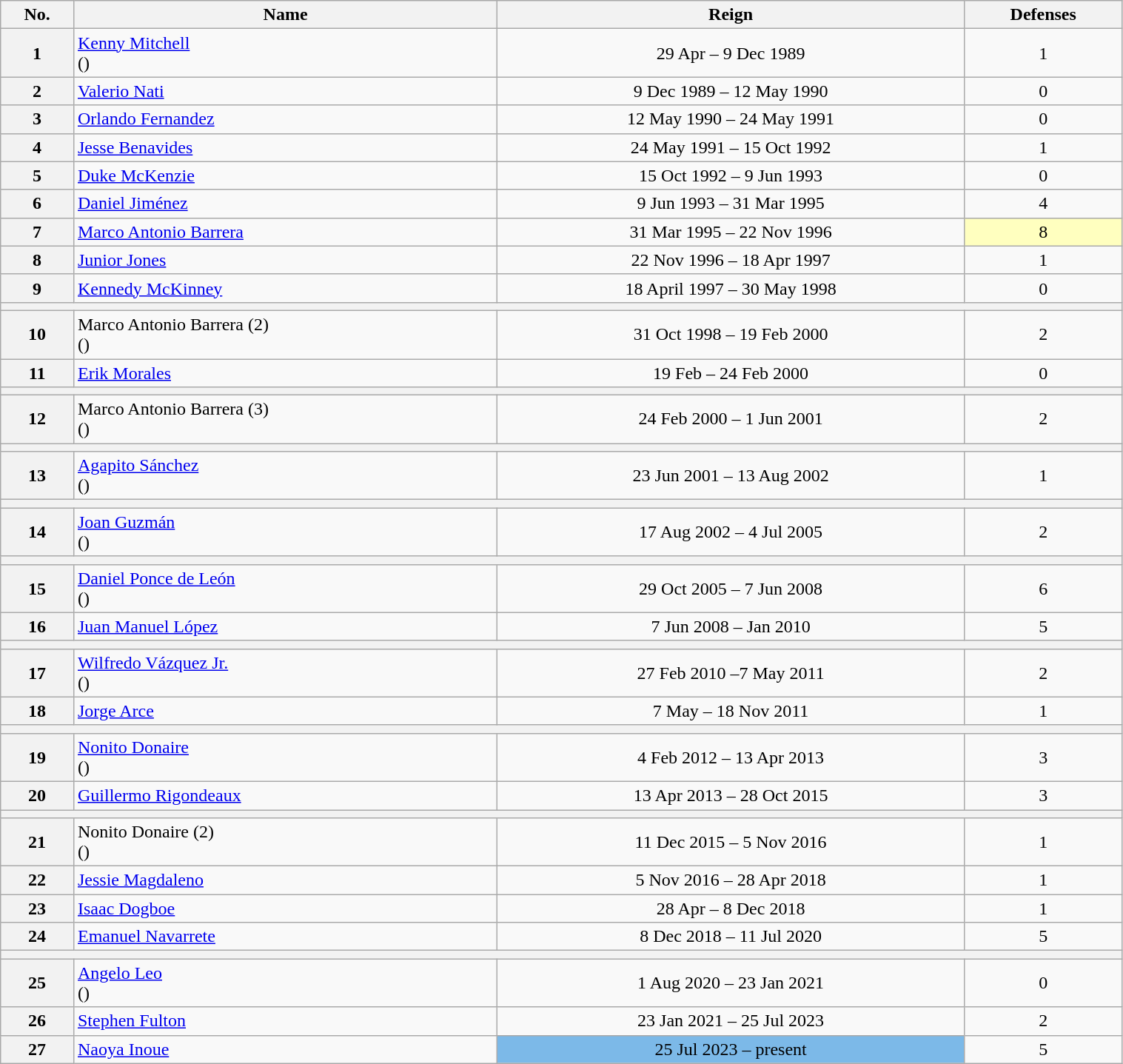<table class="wikitable sortable" style="width:80%;">
<tr>
<th>No.</th>
<th>Name</th>
<th>Reign</th>
<th>Defenses</th>
</tr>
<tr align=center>
<th>1</th>
<td align=left><a href='#'>Kenny Mitchell</a><br>()</td>
<td>29 Apr – 9 Dec 1989</td>
<td>1</td>
</tr>
<tr align=center>
<th>2</th>
<td align=left><a href='#'>Valerio Nati</a></td>
<td>9 Dec 1989 – 12 May 1990</td>
<td>0</td>
</tr>
<tr align=center>
<th>3</th>
<td align=left><a href='#'>Orlando Fernandez</a></td>
<td>12 May 1990 – 24 May 1991</td>
<td>0</td>
</tr>
<tr align=center>
<th>4</th>
<td align=left><a href='#'>Jesse Benavides</a></td>
<td>24 May 1991 – 15 Oct 1992</td>
<td>1</td>
</tr>
<tr align=center>
<th>5</th>
<td align=left><a href='#'>Duke McKenzie</a></td>
<td>15 Oct 1992 – 9 Jun 1993</td>
<td>0</td>
</tr>
<tr align=center>
<th>6</th>
<td align=left><a href='#'>Daniel Jiménez</a></td>
<td>9 Jun 1993 – 31 Mar 1995</td>
<td>4</td>
</tr>
<tr align=center>
<th>7</th>
<td align=left><a href='#'>Marco Antonio Barrera</a></td>
<td>31 Mar 1995 – 22 Nov 1996</td>
<td style="background:#ffffbf;">8</td>
</tr>
<tr align=center>
<th>8</th>
<td align=left><a href='#'>Junior Jones</a></td>
<td>22 Nov 1996 – 18 Apr 1997</td>
<td>1</td>
</tr>
<tr align=center>
<th>9</th>
<td align=left><a href='#'>Kennedy McKinney</a></td>
<td>18 April 1997 – 30 May 1998</td>
<td>0</td>
</tr>
<tr align=center>
<th colspan="4"></th>
</tr>
<tr align=center>
<th>10</th>
<td align=left>Marco Antonio Barrera (2)<br>()</td>
<td>31 Oct 1998 – 19 Feb 2000</td>
<td>2</td>
</tr>
<tr align=center>
<th>11</th>
<td align=left><a href='#'>Erik Morales</a></td>
<td>19 Feb – 24 Feb 2000</td>
<td>0</td>
</tr>
<tr align=center>
<th colspan=4></th>
</tr>
<tr align=center>
<th>12</th>
<td align=left>Marco Antonio Barrera (3)<br>()</td>
<td>24 Feb 2000 – 1 Jun 2001</td>
<td>2</td>
</tr>
<tr align=center>
<th colspan="4"></th>
</tr>
<tr align=center>
<th>13</th>
<td align=left><a href='#'>Agapito Sánchez</a><br>()</td>
<td>23 Jun 2001 – 13 Aug 2002</td>
<td>1</td>
</tr>
<tr align=center>
<th colspan="4"></th>
</tr>
<tr align=center>
<th>14</th>
<td align=left><a href='#'>Joan Guzmán</a><br>()</td>
<td>17 Aug 2002 – 4 Jul 2005</td>
<td>2</td>
</tr>
<tr align=center>
<th colspan="4"></th>
</tr>
<tr align=center>
<th>15</th>
<td align=left><a href='#'>Daniel Ponce de León</a><br>()</td>
<td>29 Oct 2005 – 7 Jun 2008</td>
<td>6</td>
</tr>
<tr align=center>
<th>16</th>
<td align=left><a href='#'>Juan Manuel López</a></td>
<td>7 Jun 2008 – Jan 2010</td>
<td>5</td>
</tr>
<tr align=center>
<th colspan="4"></th>
</tr>
<tr align=center>
<th>17</th>
<td align=left><a href='#'>Wilfredo Vázquez Jr.</a><br>()</td>
<td>27 Feb 2010 –7 May 2011</td>
<td>2</td>
</tr>
<tr align=center>
<th>18</th>
<td align=left><a href='#'>Jorge Arce</a></td>
<td>7 May – 18 Nov 2011</td>
<td>1</td>
</tr>
<tr align=center>
<th colspan="4"></th>
</tr>
<tr align=center>
<th>19</th>
<td align=left><a href='#'>Nonito Donaire</a><br>()</td>
<td>4 Feb 2012 – 13 Apr 2013</td>
<td>3</td>
</tr>
<tr align=center>
<th>20</th>
<td align=left><a href='#'>Guillermo Rigondeaux</a></td>
<td>13 Apr 2013 – 28 Oct 2015</td>
<td>3</td>
</tr>
<tr align=center>
<th colspan="4"></th>
</tr>
<tr align=center>
<th>21</th>
<td align=left>Nonito Donaire (2)<br>()</td>
<td>11 Dec 2015 – 5 Nov 2016</td>
<td>1</td>
</tr>
<tr align=center>
<th>22</th>
<td align=left><a href='#'>Jessie Magdaleno</a></td>
<td>5 Nov 2016 – 28 Apr 2018</td>
<td>1</td>
</tr>
<tr align=center>
<th>23</th>
<td align=left><a href='#'>Isaac Dogboe</a></td>
<td>28 Apr – 8 Dec 2018</td>
<td>1</td>
</tr>
<tr align=center>
<th>24</th>
<td align=left><a href='#'>Emanuel Navarrete</a></td>
<td>8 Dec 2018 – 11 Jul 2020</td>
<td>5</td>
</tr>
<tr align=center>
<th colspan=4></th>
</tr>
<tr align=center>
<th>25</th>
<td align=left><a href='#'>Angelo Leo</a><br>()</td>
<td>1 Aug 2020 – 23 Jan 2021</td>
<td>0</td>
</tr>
<tr align=center>
<th>26</th>
<td align=left><a href='#'>Stephen Fulton</a></td>
<td>23 Jan 2021 – 25 Jul 2023</td>
<td>2</td>
</tr>
<tr align=center>
<th>27</th>
<td align=left><a href='#'>Naoya Inoue</a></td>
<td style="background:#7CB9E8;">25 Jul 2023 – present</td>
<td>5</td>
</tr>
</table>
